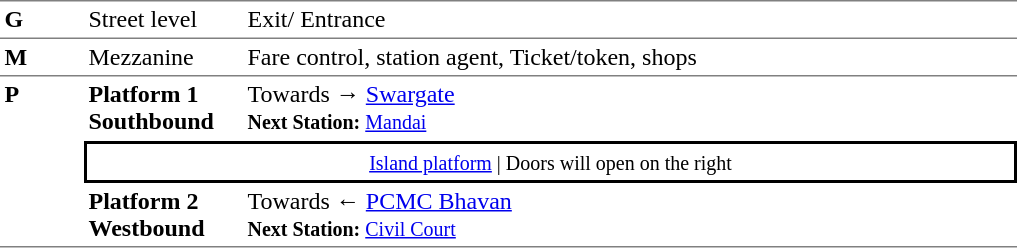<table table border=0 cellspacing=0 cellpadding=3>
<tr>
<td style="border-top:solid 1px gray;border-bottom:solid 1px gray;" width=50 valign=top><strong>G</strong></td>
<td style="border-top:solid 1px gray;border-bottom:solid 1px gray;" width=100 valign=top>Street level</td>
<td style="border-top:solid 1px gray;border-bottom:solid 1px gray;" width=510 valign=top>Exit/ Entrance</td>
</tr>
<tr>
<td style="border-bottom:solid 1px gray;"><strong>M</strong></td>
<td style="border-bottom:solid 1px gray;">Mezzanine</td>
<td style="border-bottom:solid 1px gray;">Fare control, station agent, Ticket/token, shops</td>
</tr>
<tr>
<td style="border-bottom:solid 1px gray;" width=50 rowspan=3 valign=top><strong>P</strong></td>
<td style="border-bottom:solid 1px white;" width=100><span><strong>Platform 1</strong><br><strong>Southbound</strong></span></td>
<td style="border-bottom:solid 1px white;" width=510>Towards → <a href='#'>Swargate</a><br><small><strong>Next Station:</strong> <a href='#'>Mandai</a></small></td>
</tr>
<tr>
<td style="border-top:solid 2px black;border-right:solid 2px black;border-left:solid 2px black;border-bottom:solid 2px black;text-align:center;" colspan=2><small><a href='#'>Island platform</a> | Doors will open on the right </small></td>
</tr>
<tr>
<td style="border-bottom:solid 1px gray;" width=100><span><strong>Platform 2</strong><br><strong>Westbound</strong></span></td>
<td style="border-bottom:solid 1px gray;" width="510">Towards ← <a href='#'>PCMC Bhavan</a><br><small><strong>Next Station:</strong> <a href='#'>Civil Court</a></small></td>
</tr>
</table>
